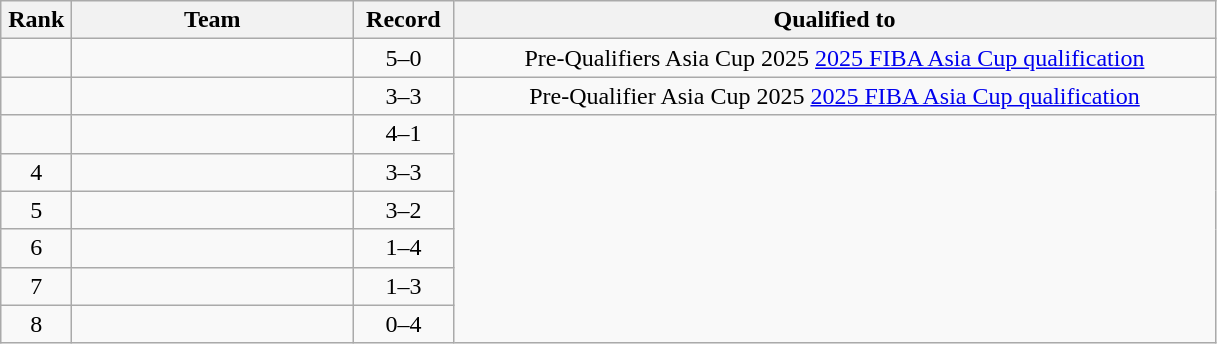<table class="wikitable" style="text-align: center;">
<tr>
<th width=40>Rank</th>
<th width=180>Team</th>
<th width=60>Record</th>
<th width=500>Qualified to</th>
</tr>
<tr>
<td></td>
<td align=left></td>
<td>5–0</td>
<td>Pre-Qualifiers Asia Cup 2025 <a href='#'>2025 FIBA Asia Cup qualification</a></td>
</tr>
<tr>
<td></td>
<td align=left></td>
<td>3–3</td>
<td>Pre-Qualifier Asia Cup 2025 <a href='#'>2025 FIBA Asia Cup qualification</a></td>
</tr>
<tr>
<td></td>
<td align=left></td>
<td>4–1</td>
</tr>
<tr>
<td>4</td>
<td align=left></td>
<td>3–3</td>
</tr>
<tr>
<td>5</td>
<td align=left></td>
<td>3–2</td>
</tr>
<tr>
<td>6</td>
<td align=left></td>
<td>1–4</td>
</tr>
<tr>
<td>7</td>
<td align=left></td>
<td>1–3</td>
</tr>
<tr>
<td>8</td>
<td align=left></td>
<td>0–4</td>
</tr>
</table>
